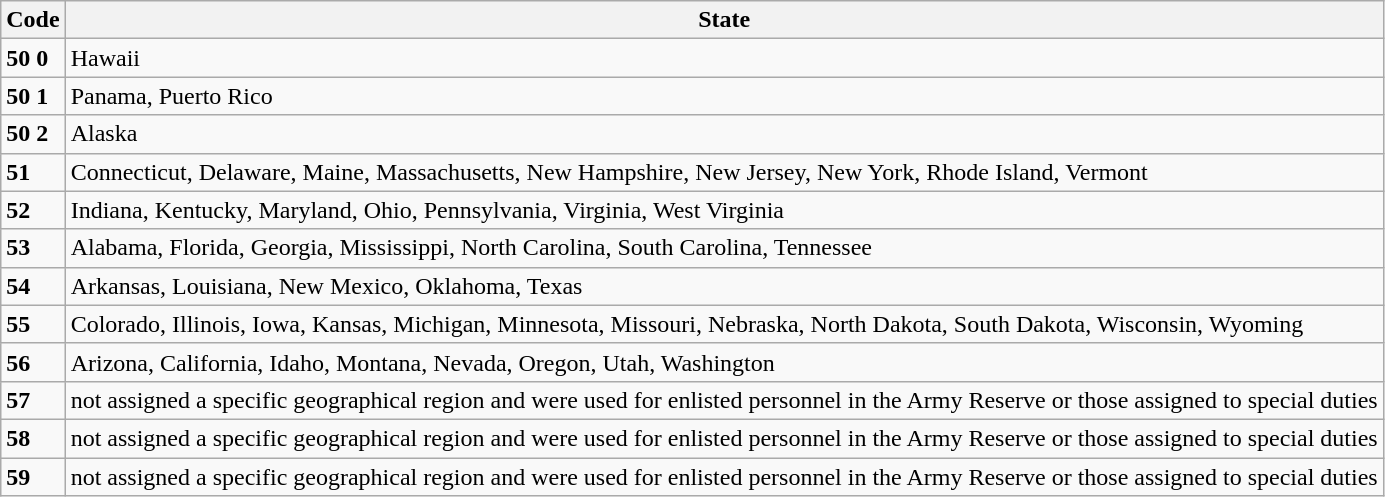<table class="wikitable sortable">
<tr>
<th>Code</th>
<th>State</th>
</tr>
<tr>
<td><strong>50 0</strong></td>
<td>Hawaii</td>
</tr>
<tr>
<td><strong>50 1</strong></td>
<td>Panama, Puerto Rico</td>
</tr>
<tr>
<td><strong>50 2</strong></td>
<td>Alaska</td>
</tr>
<tr>
<td><strong>51</strong></td>
<td>Connecticut, Delaware, Maine, Massachusetts, New Hampshire, New Jersey, New York, Rhode Island, Vermont</td>
</tr>
<tr>
<td><strong>52</strong></td>
<td>Indiana, Kentucky, Maryland, Ohio, Pennsylvania, Virginia, West Virginia</td>
</tr>
<tr>
<td><strong>53</strong></td>
<td>Alabama, Florida, Georgia, Mississippi, North Carolina, South Carolina, Tennessee</td>
</tr>
<tr>
<td><strong>54</strong></td>
<td>Arkansas, Louisiana, New Mexico, Oklahoma, Texas</td>
</tr>
<tr>
<td><strong>55</strong></td>
<td>Colorado, Illinois, Iowa, Kansas, Michigan, Minnesota, Missouri, Nebraska, North Dakota, South Dakota, Wisconsin, Wyoming</td>
</tr>
<tr>
<td><strong>56</strong></td>
<td>Arizona, California, Idaho, Montana, Nevada, Oregon, Utah, Washington</td>
</tr>
<tr>
<td><strong>57</strong></td>
<td>not assigned a specific geographical region and were used for enlisted personnel in the Army Reserve or those assigned to special duties</td>
</tr>
<tr>
<td><strong>58</strong></td>
<td>not assigned a specific geographical region and were used for enlisted personnel in the Army Reserve or those assigned to special duties</td>
</tr>
<tr>
<td><strong>59</strong></td>
<td>not assigned a specific geographical region and were used for enlisted personnel in the Army Reserve or those assigned to special duties</td>
</tr>
</table>
